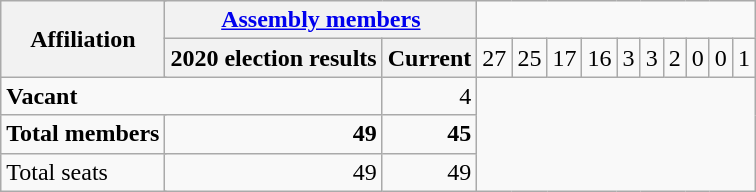<table class="wikitable" style="text-align:right;">
<tr>
<th colspan="2" rowspan="2">Affiliation</th>
<th colspan="2"><a href='#'>Assembly members</a></th>
</tr>
<tr>
<th>2020 election results</th>
<th>Current<br></th>
<td>27</td>
<td>25<br></td>
<td>17</td>
<td>16<br></td>
<td>3</td>
<td>3<br></td>
<td>2</td>
<td>0<br></td>
<td>0</td>
<td>1</td>
</tr>
<tr>
<td style="text-align:left;" colspan="3"><strong>Vacant</strong></td>
<td>4</td>
</tr>
<tr>
<td style="text-align:left;" colspan="2"><strong>Total members</strong></td>
<td><strong>49</strong></td>
<td><strong>45</strong></td>
</tr>
<tr>
<td style="text-align:left;" colspan="2">Total seats</td>
<td>49</td>
<td>49</td>
</tr>
</table>
